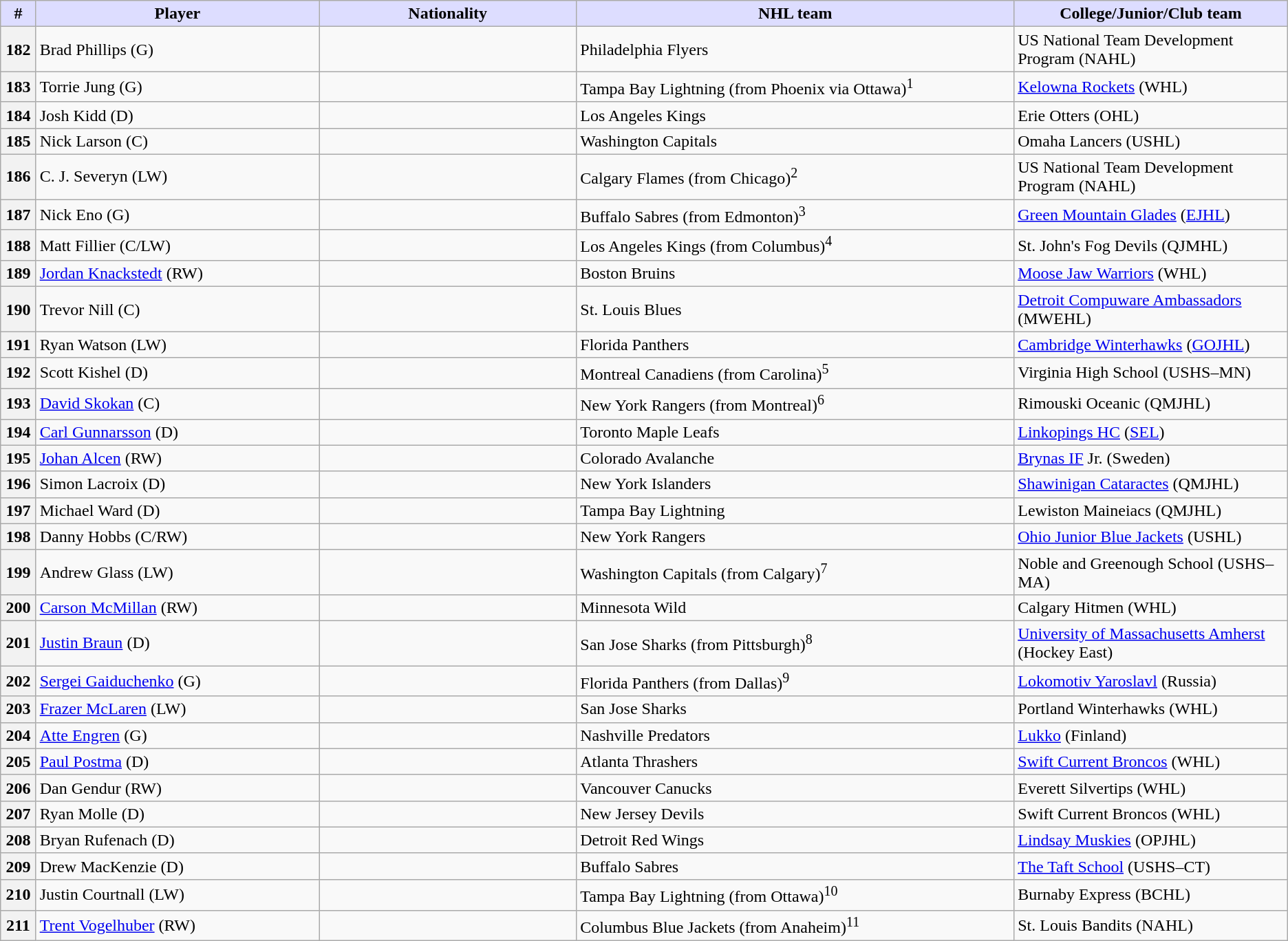<table class="wikitable">
<tr>
<th style="background:#ddf; width:2.75%;">#</th>
<th style="background:#ddf; width:22.0%;">Player</th>
<th style="background:#ddf; width:20.0%;">Nationality</th>
<th style="background:#ddf; width:34.0%;">NHL team</th>
<th style="background:#ddf; width:100.0%;">College/Junior/Club team</th>
</tr>
<tr>
<th>182</th>
<td>Brad Phillips (G)</td>
<td></td>
<td>Philadelphia Flyers</td>
<td>US National Team Development Program (NAHL)</td>
</tr>
<tr>
<th>183</th>
<td>Torrie Jung (G)</td>
<td></td>
<td>Tampa Bay Lightning (from Phoenix via Ottawa)<sup>1</sup></td>
<td><a href='#'>Kelowna Rockets</a> (WHL)</td>
</tr>
<tr>
<th>184</th>
<td>Josh Kidd (D)</td>
<td></td>
<td>Los Angeles Kings</td>
<td>Erie Otters (OHL)</td>
</tr>
<tr>
<th>185</th>
<td>Nick Larson (C)</td>
<td></td>
<td>Washington Capitals</td>
<td>Omaha Lancers (USHL)</td>
</tr>
<tr>
<th>186</th>
<td>C. J. Severyn (LW)</td>
<td></td>
<td>Calgary Flames (from Chicago)<sup>2</sup></td>
<td>US National Team Development Program (NAHL)</td>
</tr>
<tr>
<th>187</th>
<td>Nick Eno (G)</td>
<td></td>
<td>Buffalo Sabres (from Edmonton)<sup>3</sup></td>
<td><a href='#'>Green Mountain Glades</a> (<a href='#'>EJHL</a>)</td>
</tr>
<tr>
<th>188</th>
<td>Matt Fillier (C/LW)</td>
<td></td>
<td>Los Angeles Kings (from Columbus)<sup>4</sup></td>
<td>St. John's Fog Devils (QJMHL)</td>
</tr>
<tr>
<th>189</th>
<td><a href='#'>Jordan Knackstedt</a> (RW)</td>
<td></td>
<td>Boston Bruins</td>
<td><a href='#'>Moose Jaw Warriors</a> (WHL)</td>
</tr>
<tr>
<th>190</th>
<td>Trevor Nill (C)</td>
<td></td>
<td>St. Louis Blues</td>
<td><a href='#'>Detroit Compuware Ambassadors</a> (MWEHL)</td>
</tr>
<tr>
<th>191</th>
<td>Ryan Watson (LW)</td>
<td></td>
<td>Florida Panthers</td>
<td><a href='#'>Cambridge Winterhawks</a> (<a href='#'>GOJHL</a>)</td>
</tr>
<tr>
<th>192</th>
<td>Scott Kishel (D)</td>
<td></td>
<td>Montreal Canadiens (from Carolina)<sup>5</sup></td>
<td>Virginia High School (USHS–MN)</td>
</tr>
<tr>
<th>193</th>
<td><a href='#'>David Skokan</a> (C)</td>
<td></td>
<td>New York Rangers (from Montreal)<sup>6</sup></td>
<td>Rimouski Oceanic (QMJHL)</td>
</tr>
<tr>
<th>194</th>
<td><a href='#'>Carl Gunnarsson</a> (D)</td>
<td></td>
<td>Toronto Maple Leafs</td>
<td><a href='#'>Linkopings HC</a> (<a href='#'>SEL</a>)</td>
</tr>
<tr>
<th>195</th>
<td><a href='#'>Johan Alcen</a> (RW)</td>
<td></td>
<td>Colorado Avalanche</td>
<td><a href='#'>Brynas IF</a> Jr. (Sweden)</td>
</tr>
<tr>
<th>196</th>
<td>Simon Lacroix (D)</td>
<td></td>
<td>New York Islanders</td>
<td><a href='#'>Shawinigan Cataractes</a> (QMJHL)</td>
</tr>
<tr>
<th>197</th>
<td>Michael Ward (D)</td>
<td></td>
<td>Tampa Bay Lightning</td>
<td>Lewiston Maineiacs (QMJHL)</td>
</tr>
<tr>
<th>198</th>
<td>Danny Hobbs (C/RW)</td>
<td></td>
<td>New York Rangers</td>
<td><a href='#'>Ohio Junior Blue Jackets</a> (USHL)</td>
</tr>
<tr>
<th>199</th>
<td>Andrew Glass (LW)</td>
<td></td>
<td>Washington Capitals (from Calgary)<sup>7</sup></td>
<td>Noble and Greenough School (USHS–MA)</td>
</tr>
<tr>
<th>200</th>
<td><a href='#'>Carson McMillan</a> (RW)</td>
<td></td>
<td>Minnesota Wild</td>
<td>Calgary Hitmen (WHL)</td>
</tr>
<tr>
<th>201</th>
<td><a href='#'>Justin Braun</a> (D)</td>
<td></td>
<td>San Jose Sharks (from Pittsburgh)<sup>8</sup></td>
<td><a href='#'>University of Massachusetts Amherst</a> (Hockey East)</td>
</tr>
<tr>
<th>202</th>
<td><a href='#'>Sergei Gaiduchenko</a> (G)</td>
<td></td>
<td>Florida Panthers (from Dallas)<sup>9</sup></td>
<td><a href='#'>Lokomotiv Yaroslavl</a> (Russia)</td>
</tr>
<tr>
<th>203</th>
<td><a href='#'>Frazer McLaren</a> (LW)</td>
<td></td>
<td>San Jose Sharks</td>
<td>Portland Winterhawks (WHL)</td>
</tr>
<tr>
<th>204</th>
<td><a href='#'>Atte Engren</a> (G)</td>
<td></td>
<td>Nashville Predators</td>
<td><a href='#'>Lukko</a> (Finland)</td>
</tr>
<tr>
<th>205</th>
<td><a href='#'>Paul Postma</a> (D)</td>
<td></td>
<td>Atlanta Thrashers</td>
<td><a href='#'>Swift Current Broncos</a> (WHL)</td>
</tr>
<tr>
<th>206</th>
<td>Dan Gendur (RW)</td>
<td></td>
<td>Vancouver Canucks</td>
<td>Everett Silvertips (WHL)</td>
</tr>
<tr>
<th>207</th>
<td>Ryan Molle (D)</td>
<td></td>
<td>New Jersey Devils</td>
<td>Swift Current Broncos (WHL)</td>
</tr>
<tr>
<th>208</th>
<td>Bryan Rufenach (D)</td>
<td></td>
<td>Detroit Red Wings</td>
<td><a href='#'>Lindsay Muskies</a> (OPJHL)</td>
</tr>
<tr>
<th>209</th>
<td>Drew MacKenzie (D)</td>
<td></td>
<td>Buffalo Sabres</td>
<td><a href='#'>The Taft School</a> (USHS–CT)</td>
</tr>
<tr>
<th>210</th>
<td>Justin Courtnall (LW)</td>
<td></td>
<td>Tampa Bay Lightning (from Ottawa)<sup>10</sup></td>
<td>Burnaby Express (BCHL)</td>
</tr>
<tr>
<th>211</th>
<td><a href='#'>Trent Vogelhuber</a> (RW)</td>
<td></td>
<td>Columbus Blue Jackets (from Anaheim)<sup>11</sup></td>
<td>St. Louis Bandits (NAHL)</td>
</tr>
</table>
